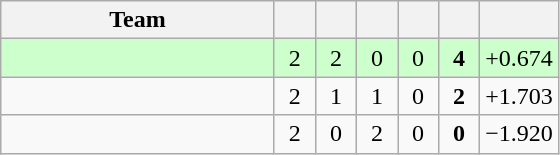<table class="wikitable" style="text-align:center;">
<tr>
<th width=175>Team</th>
<th style="width:20px;"></th>
<th style="width:20px;"></th>
<th style="width:20px;"></th>
<th style="width:20px;"></th>
<th style="width:20px;"></th>
<th style="width:20px;"></th>
</tr>
<tr style="background:#cfc;">
<td align=left></td>
<td>2</td>
<td>2</td>
<td>0</td>
<td>0</td>
<td><strong>4</strong></td>
<td>+0.674</td>
</tr>
<tr>
<td align=left></td>
<td>2</td>
<td>1</td>
<td>1</td>
<td>0</td>
<td><strong>2</strong></td>
<td>+1.703</td>
</tr>
<tr>
<td align=left></td>
<td>2</td>
<td>0</td>
<td>2</td>
<td>0</td>
<td><strong>0</strong></td>
<td>−1.920</td>
</tr>
</table>
